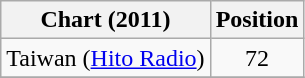<table class="wikitable sortable">
<tr>
<th>Chart (2011)</th>
<th>Position</th>
</tr>
<tr>
<td>Taiwan (<a href='#'>Hito Radio</a>)</td>
<td style="text-align:center;">72</td>
</tr>
<tr>
</tr>
</table>
